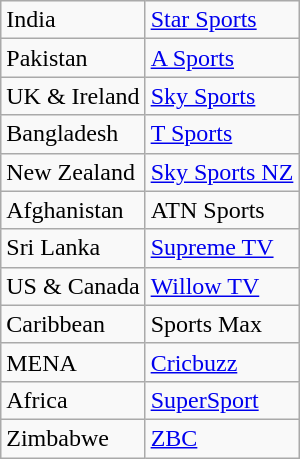<table class="wikitable">
<tr>
<td>India</td>
<td><a href='#'>Star Sports</a></td>
</tr>
<tr>
<td>Pakistan</td>
<td><a href='#'>A Sports</a></td>
</tr>
<tr>
<td>UK & Ireland</td>
<td><a href='#'>Sky Sports</a></td>
</tr>
<tr>
<td>Bangladesh</td>
<td><a href='#'>T Sports</a></td>
</tr>
<tr>
<td>New Zealand</td>
<td><a href='#'>Sky Sports NZ</a></td>
</tr>
<tr>
<td>Afghanistan</td>
<td>ATN Sports</td>
</tr>
<tr>
<td>Sri Lanka</td>
<td><a href='#'>Supreme TV</a></td>
</tr>
<tr>
<td>US & Canada</td>
<td><a href='#'>Willow TV</a></td>
</tr>
<tr>
<td>Caribbean</td>
<td>Sports Max</td>
</tr>
<tr>
<td>MENA</td>
<td><a href='#'>Cricbuzz</a></td>
</tr>
<tr>
<td>Africa</td>
<td><a href='#'>SuperSport</a></td>
</tr>
<tr>
<td>Zimbabwe</td>
<td><a href='#'>ZBC</a></td>
</tr>
</table>
